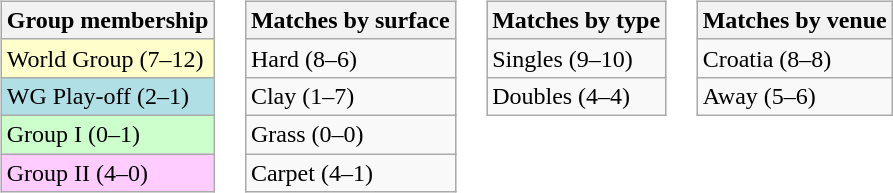<table>
<tr valign=top>
<td><br><table class="wikitable">
<tr>
<th>Group membership</th>
</tr>
<tr style="background:#ffc;">
<td>World Group (7–12)</td>
</tr>
<tr style="background:#B0E0E6;">
<td>WG Play-off (2–1)</td>
</tr>
<tr style="background:#cfc;">
<td>Group I (0–1)</td>
</tr>
<tr style="background:#fcf;">
<td>Group II (4–0)</td>
</tr>
</table>
</td>
<td><br><table class="wikitable">
<tr>
<th>Matches by surface</th>
</tr>
<tr>
<td>Hard (8–6)</td>
</tr>
<tr>
<td>Clay (1–7)</td>
</tr>
<tr>
<td>Grass (0–0)</td>
</tr>
<tr>
<td>Carpet (4–1)</td>
</tr>
</table>
</td>
<td><br><table class="wikitable">
<tr>
<th>Matches by type</th>
</tr>
<tr>
<td>Singles (9–10)</td>
</tr>
<tr>
<td>Doubles (4–4)</td>
</tr>
</table>
</td>
<td><br><table class="wikitable">
<tr>
<th>Matches by venue</th>
</tr>
<tr>
<td>Croatia (8–8)</td>
</tr>
<tr>
<td>Away (5–6)</td>
</tr>
</table>
</td>
</tr>
</table>
